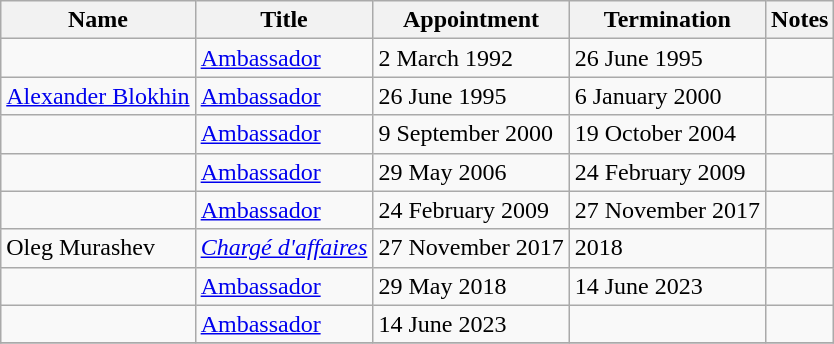<table class="wikitable">
<tr valign="middle">
<th>Name</th>
<th>Title</th>
<th>Appointment</th>
<th>Termination</th>
<th>Notes</th>
</tr>
<tr>
<td></td>
<td><a href='#'>Ambassador</a></td>
<td>2 March 1992</td>
<td>26 June 1995</td>
<td></td>
</tr>
<tr>
<td><a href='#'>Alexander Blokhin</a></td>
<td><a href='#'>Ambassador</a></td>
<td>26 June 1995</td>
<td>6 January 2000</td>
<td></td>
</tr>
<tr>
<td></td>
<td><a href='#'>Ambassador</a></td>
<td>9 September 2000</td>
<td>19 October 2004</td>
<td></td>
</tr>
<tr>
<td></td>
<td><a href='#'>Ambassador</a></td>
<td>29 May 2006</td>
<td>24 February 2009</td>
<td></td>
</tr>
<tr>
<td></td>
<td><a href='#'>Ambassador</a></td>
<td>24 February 2009</td>
<td>27 November 2017</td>
<td></td>
</tr>
<tr>
<td>Oleg Murashev</td>
<td><em><a href='#'>Chargé d'affaires</a></em></td>
<td>27 November 2017</td>
<td>2018</td>
<td></td>
</tr>
<tr>
<td></td>
<td><a href='#'>Ambassador</a></td>
<td>29 May 2018</td>
<td>14 June 2023</td>
<td></td>
</tr>
<tr>
<td></td>
<td><a href='#'>Ambassador</a></td>
<td>14 June 2023</td>
<td></td>
<td></td>
</tr>
<tr>
</tr>
</table>
